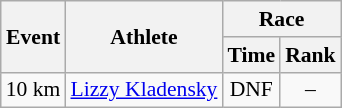<table class="wikitable" border="1" style="font-size:90%">
<tr>
<th rowspan=2>Event</th>
<th rowspan=2>Athlete</th>
<th colspan=2>Race</th>
</tr>
<tr>
<th>Time</th>
<th>Rank</th>
</tr>
<tr>
<td>10 km</td>
<td><a href='#'>Lizzy Kladensky</a></td>
<td align=center>DNF</td>
<td align=center>–</td>
</tr>
</table>
